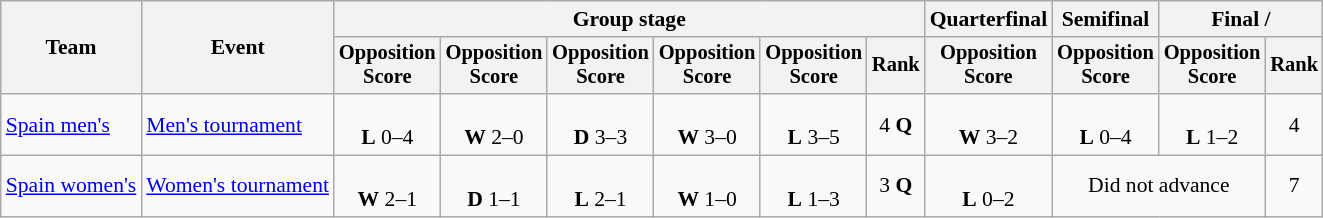<table class=wikitable style=font-size:90%;text-align:center>
<tr>
<th rowspan=2>Team</th>
<th rowspan=2>Event</th>
<th colspan=6>Group stage</th>
<th>Quarterfinal</th>
<th>Semifinal</th>
<th colspan=2>Final / </th>
</tr>
<tr style=font-size:95%>
<th>Opposition<br>Score</th>
<th>Opposition<br>Score</th>
<th>Opposition<br>Score</th>
<th>Opposition<br>Score</th>
<th>Opposition<br>Score</th>
<th>Rank</th>
<th>Opposition<br>Score</th>
<th>Opposition<br>Score</th>
<th>Opposition<br>Score</th>
<th>Rank</th>
</tr>
<tr>
<td align=left><a href='#'>Spain men's</a></td>
<td align=left><a href='#'>Men's tournament</a></td>
<td><br><strong>L</strong> 0–4</td>
<td><br><strong>W</strong> 2–0</td>
<td><br><strong>D</strong> 3–3</td>
<td><br><strong>W</strong> 3–0</td>
<td><br><strong>L</strong> 3–5</td>
<td>4 <strong>Q</strong></td>
<td><br><strong>W</strong> 3–2</td>
<td><br><strong>L</strong> 0–4</td>
<td><br><strong>L</strong> 1–2</td>
<td>4</td>
</tr>
<tr>
<td align=left><a href='#'>Spain women's</a></td>
<td align=left><a href='#'>Women's tournament</a></td>
<td><br><strong>W</strong> 2–1</td>
<td><br><strong>D</strong> 1–1</td>
<td><br><strong>L</strong> 2–1</td>
<td><br><strong>W</strong> 1–0</td>
<td><br><strong>L</strong> 1–3</td>
<td>3 <strong>Q</strong></td>
<td><br><strong>L</strong> 0–2</td>
<td colspan=2>Did not advance</td>
<td>7</td>
</tr>
</table>
